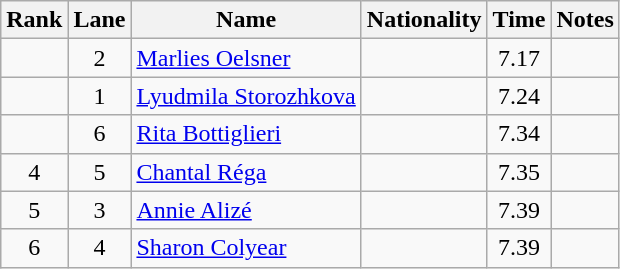<table class="wikitable sortable" style="text-align:center">
<tr>
<th>Rank</th>
<th>Lane</th>
<th>Name</th>
<th>Nationality</th>
<th>Time</th>
<th>Notes</th>
</tr>
<tr>
<td></td>
<td>2</td>
<td align="left"><a href='#'>Marlies Oelsner</a></td>
<td align=left></td>
<td>7.17</td>
<td></td>
</tr>
<tr>
<td></td>
<td>1</td>
<td align="left"><a href='#'>Lyudmila Storozhkova</a></td>
<td align=left></td>
<td>7.24</td>
<td></td>
</tr>
<tr>
<td></td>
<td>6</td>
<td align="left"><a href='#'>Rita Bottiglieri</a></td>
<td align=left></td>
<td>7.34</td>
<td></td>
</tr>
<tr>
<td>4</td>
<td>5</td>
<td align="left"><a href='#'>Chantal Réga</a></td>
<td align=left></td>
<td>7.35</td>
<td></td>
</tr>
<tr>
<td>5</td>
<td>3</td>
<td align="left"><a href='#'>Annie Alizé</a></td>
<td align=left></td>
<td>7.39</td>
<td></td>
</tr>
<tr>
<td>6</td>
<td>4</td>
<td align="left"><a href='#'>Sharon Colyear</a></td>
<td align=left></td>
<td>7.39</td>
<td></td>
</tr>
</table>
